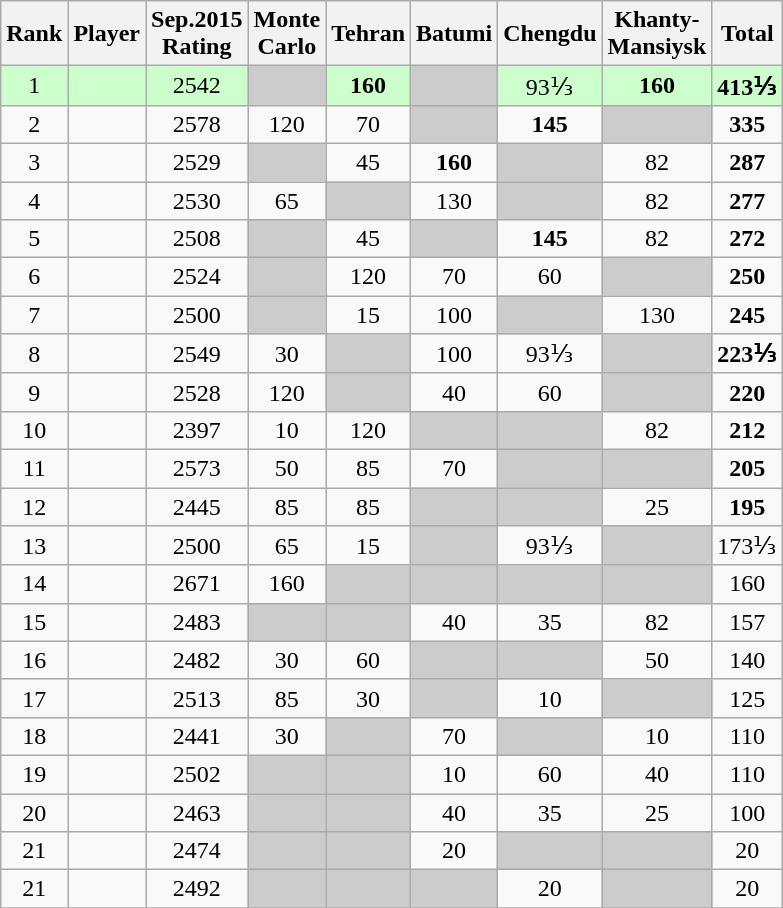<table class="wikitable sortable" style="text-align: center;">
<tr>
<th>Rank</th>
<th>Player</th>
<th>Sep.2015<br>Rating</th>
<th>Monte<br>Carlo</th>
<th>Tehran</th>
<th>Batumi</th>
<th data-sort-type="number">Chengdu</th>
<th data-sort-type="number">Khanty-<br>Mansiysk</th>
<th data-sort-type="number">Total</th>
</tr>
<tr style="background:#ccffcc;">
<td>1</td>
<td align="left"></td>
<td>2542</td>
<td style="background:#CCCCCC;"></td>
<td><strong>160</strong></td>
<td style="background:#CCCCCC;"></td>
<td>93⅓</td>
<td><strong>160</strong></td>
<td><strong>413⅓</strong></td>
</tr>
<tr>
<td>2</td>
<td align="left"></td>
<td>2578</td>
<td>120</td>
<td>70</td>
<td style="background:#CCCCCC;"></td>
<td><strong>145</strong></td>
<td style="background:#CCCCCC;"></td>
<td><strong>335</strong></td>
</tr>
<tr>
<td>3</td>
<td align=left></td>
<td>2529</td>
<td style="background:#CCCCCC;"></td>
<td>45</td>
<td><strong>160</strong></td>
<td style="background:#CCCCCC;"></td>
<td>82</td>
<td><strong>287</strong></td>
</tr>
<tr>
<td>4</td>
<td align=left></td>
<td>2530</td>
<td>65</td>
<td style="background:#CCCCCC;"></td>
<td>130</td>
<td style="background:#CCCCCC;"></td>
<td>82</td>
<td><strong>277</strong></td>
</tr>
<tr>
<td>5</td>
<td align=left></td>
<td>2508</td>
<td style="background:#CCCCCC;"></td>
<td>45</td>
<td style="background:#CCCCCC;"></td>
<td><strong>145</strong></td>
<td>82</td>
<td><strong>272</strong></td>
</tr>
<tr>
<td>6</td>
<td align=left></td>
<td>2524</td>
<td style="background:#CCCCCC;"></td>
<td>120</td>
<td>70</td>
<td>60</td>
<td style="background:#CCCCCC;"></td>
<td><strong>250</strong></td>
</tr>
<tr>
<td>7</td>
<td align=left></td>
<td>2500</td>
<td style="background:#CCCCCC;"></td>
<td>15</td>
<td>100</td>
<td style="background:#CCCCCC;"></td>
<td>130</td>
<td><strong>245</strong></td>
</tr>
<tr>
<td>8</td>
<td align=left></td>
<td>2549</td>
<td>30</td>
<td style="background:#CCCCCC;"></td>
<td>100</td>
<td>93⅓</td>
<td style="background:#CCCCCC;"></td>
<td><strong>223⅓</strong></td>
</tr>
<tr>
<td>9</td>
<td align=left></td>
<td>2528</td>
<td>120</td>
<td style="background:#CCCCCC;"></td>
<td>40</td>
<td>60</td>
<td style="background:#CCCCCC;"></td>
<td><strong>220</strong></td>
</tr>
<tr>
<td>10</td>
<td align=left></td>
<td>2397</td>
<td>10</td>
<td>120</td>
<td style="background:#CCCCCC;"></td>
<td style="background:#CCCCCC;"></td>
<td>82</td>
<td><strong>212</strong></td>
</tr>
<tr>
<td>11</td>
<td align=left></td>
<td>2573</td>
<td>50</td>
<td>85</td>
<td>70</td>
<td style="background:#CCCCCC;"></td>
<td style="background:#CCCCCC;"></td>
<td><strong>205</strong></td>
</tr>
<tr>
<td>12</td>
<td align=left></td>
<td>2445</td>
<td>85</td>
<td>85</td>
<td style="background:#CCCCCC;"></td>
<td style="background:#CCCCCC;"></td>
<td>25</td>
<td><strong>195<strong><em></td>
</tr>
<tr>
<td>13</td>
<td align=left></td>
<td>2500</td>
<td>65</td>
<td>15</td>
<td style="background:#CCCCCC;"></td>
<td>93⅓</td>
<td style="background:#CCCCCC;"></td>
<td></strong>173⅓<strong></td>
</tr>
<tr>
<td>14</td>
<td align=left></td>
<td>2671</td>
<td></strong>160<strong></td>
<td style="background:#CCCCCC;"></td>
<td style="background:#CCCCCC;"></td>
<td style="background:#CCCCCC;"></td>
<td style="background:#CCCCCC;"></td>
<td></strong>160<strong></td>
</tr>
<tr>
<td>15</td>
<td align=left></td>
<td>2483</td>
<td style="background:#CCCCCC;"></td>
<td style="background:#CCCCCC;"></td>
<td>40</td>
<td>35</td>
<td>82</td>
<td></strong>157<strong></td>
</tr>
<tr>
<td>16</td>
<td align=left></td>
<td>2482</td>
<td>30</td>
<td>60</td>
<td style="background:#CCCCCC;"></td>
<td style="background:#CCCCCC;"></td>
<td>50</td>
<td></strong>140<strong></td>
</tr>
<tr>
<td>17</td>
<td align=left></td>
<td>2513</td>
<td>85</td>
<td>30</td>
<td style="background:#CCCCCC;"></td>
<td>10</td>
<td style="background:#CCCCCC;"></td>
<td></strong>125<strong></td>
</tr>
<tr>
<td>18</td>
<td align=left></td>
<td>2441</td>
<td>30</td>
<td style="background:#CCCCCC;"></td>
<td>70</td>
<td style="background:#CCCCCC;"></td>
<td>10</td>
<td></strong>110<strong></td>
</tr>
<tr>
<td>19</td>
<td align=left></td>
<td>2502</td>
<td style="background:#CCCCCC;"></td>
<td style="background:#CCCCCC;"></td>
<td>10</td>
<td>60</td>
<td>40</td>
<td></strong>110<strong></td>
</tr>
<tr>
<td>20</td>
<td align=left></td>
<td>2463</td>
<td style="background:#CCCCCC;"></td>
<td style="background:#CCCCCC;"></td>
<td>40</td>
<td>35</td>
<td>25</td>
<td></strong>100<strong></td>
</tr>
<tr>
<td>21</td>
<td align=left></td>
<td>2474</td>
<td style="background:#CCCCCC;"></td>
<td style="background:#CCCCCC;"></td>
<td>20</td>
<td style="background:#CCCCCC;"></td>
<td style="background:#CCCCCC;"></td>
<td></strong>20<strong></td>
</tr>
<tr>
<td>21</td>
<td align=left></td>
<td>2492</td>
<td style="background:#CCCCCC;"></td>
<td style="background:#CCCCCC;"></td>
<td style="background:#CCCCCC;"></td>
<td>20</td>
<td style="background:#CCCCCC;"></td>
<td></strong>20<strong></td>
</tr>
<tr>
</tr>
</table>
